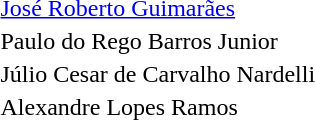<table>
<tr>
<th></th>
<td> <a href='#'>José Roberto Guimarães</a></td>
</tr>
<tr>
<th></th>
<td>Paulo do Rego Barros Junior</td>
</tr>
<tr>
<th></th>
<td>Júlio Cesar de Carvalho Nardelli</td>
</tr>
<tr>
<th></th>
<td>Alexandre Lopes Ramos</td>
</tr>
</table>
